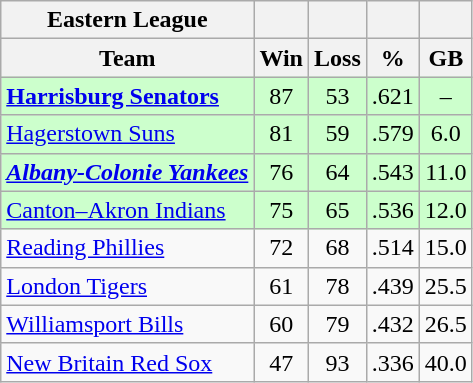<table class="wikitable">
<tr>
<th>Eastern League</th>
<th></th>
<th></th>
<th></th>
<th></th>
</tr>
<tr>
<th>Team</th>
<th>Win</th>
<th>Loss</th>
<th>%</th>
<th>GB</th>
</tr>
<tr align=center bgcolor="#CCFFCC">
<td align=left><strong><a href='#'>Harrisburg Senators</a></strong></td>
<td>87</td>
<td>53</td>
<td>.621</td>
<td>–</td>
</tr>
<tr align=center bgcolor="#CCFFCC">
<td align=left><a href='#'>Hagerstown Suns</a></td>
<td>81</td>
<td>59</td>
<td>.579</td>
<td>6.0</td>
</tr>
<tr align=center bgcolor="#CCFFCC">
<td align=left><strong><em><a href='#'>Albany-Colonie Yankees</a></em></strong></td>
<td>76</td>
<td>64</td>
<td>.543</td>
<td>11.0</td>
</tr>
<tr align=center bgcolor="#CCFFCC">
<td align=left><a href='#'>Canton–Akron Indians</a></td>
<td>75</td>
<td>65</td>
<td>.536</td>
<td>12.0</td>
</tr>
<tr align=center>
<td align=left><a href='#'>Reading Phillies</a></td>
<td>72</td>
<td>68</td>
<td>.514</td>
<td>15.0</td>
</tr>
<tr align=center>
<td align=left><a href='#'>London Tigers</a></td>
<td>61</td>
<td>78</td>
<td>.439</td>
<td>25.5</td>
</tr>
<tr align=center>
<td align=left><a href='#'>Williamsport Bills</a></td>
<td>60</td>
<td>79</td>
<td>.432</td>
<td>26.5</td>
</tr>
<tr align=center>
<td align=left><a href='#'>New Britain Red Sox</a></td>
<td>47</td>
<td>93</td>
<td>.336</td>
<td>40.0</td>
</tr>
</table>
